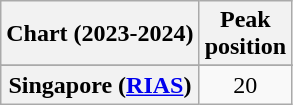<table class="wikitable sortable plainrowheaders" style="text-align:center;">
<tr>
<th>Chart (2023-2024)</th>
<th>Peak<br>position</th>
</tr>
<tr>
</tr>
<tr>
</tr>
<tr>
<th scope="row">Singapore (<a href='#'>RIAS</a>)</th>
<td>20</td>
</tr>
</table>
